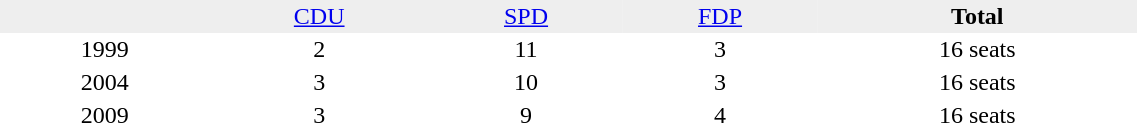<table border="0" cellpadding="2" cellspacing="0" width="60%">
<tr bgcolor="#eeeeee" align="center">
<td></td>
<td><a href='#'>CDU</a></td>
<td><a href='#'>SPD</a></td>
<td><a href='#'>FDP</a></td>
<td><strong>Total</strong></td>
</tr>
<tr align="center">
<td>1999</td>
<td>2</td>
<td>11</td>
<td>3</td>
<td>16 seats</td>
</tr>
<tr align="center">
<td>2004</td>
<td>3</td>
<td>10</td>
<td>3</td>
<td>16 seats</td>
</tr>
<tr align="center">
<td>2009</td>
<td>3</td>
<td>9</td>
<td>4</td>
<td>16 seats</td>
</tr>
</table>
